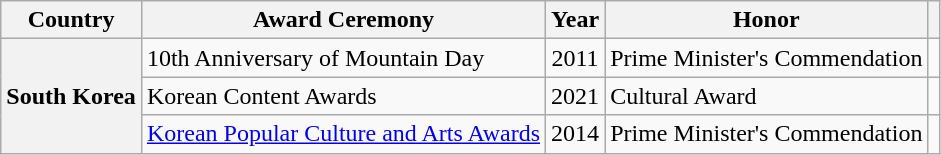<table class="wikitable plainrowheaders sortable" style="margin-right: 0;">
<tr>
<th scope="col">Country</th>
<th>Award Ceremony</th>
<th scope="col">Year</th>
<th scope="col">Honor</th>
<th scope="col" class="unsortable"></th>
</tr>
<tr>
<th scope="row" rowspan="3">South Korea</th>
<td>10th Anniversary of Mountain Day</td>
<td style="text-align:center">2011</td>
<td>Prime Minister's Commendation</td>
<td></td>
</tr>
<tr>
<td>Korean Content Awards</td>
<td style="text-align:center">2021</td>
<td>Cultural Award</td>
<td></td>
</tr>
<tr>
<td><a href='#'>Korean Popular Culture and Arts Awards</a></td>
<td style="text-align:center">2014</td>
<td>Prime Minister's Commendation</td>
<td></td>
</tr>
</table>
